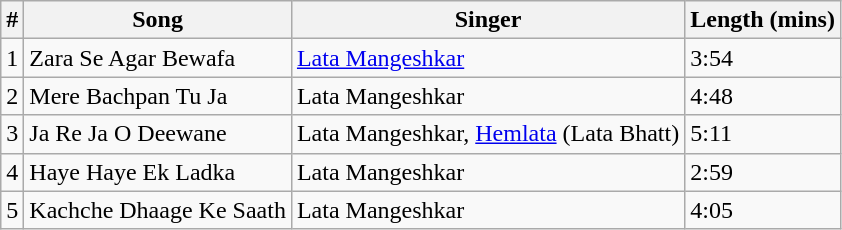<table class="wikitable">
<tr>
<th>#</th>
<th>Song</th>
<th>Singer</th>
<th>Length (mins)</th>
</tr>
<tr>
<td>1</td>
<td>Zara Se Agar Bewafa</td>
<td><a href='#'>Lata Mangeshkar</a></td>
<td>3:54</td>
</tr>
<tr>
<td>2</td>
<td>Mere Bachpan Tu Ja</td>
<td>Lata Mangeshkar</td>
<td>4:48</td>
</tr>
<tr>
<td>3</td>
<td>Ja Re Ja O Deewane</td>
<td>Lata Mangeshkar, <a href='#'>Hemlata</a> (Lata Bhatt)</td>
<td>5:11</td>
</tr>
<tr>
<td>4</td>
<td>Haye Haye Ek Ladka</td>
<td>Lata Mangeshkar</td>
<td>2:59</td>
</tr>
<tr>
<td>5</td>
<td>Kachche Dhaage Ke Saath</td>
<td>Lata Mangeshkar</td>
<td>4:05</td>
</tr>
</table>
